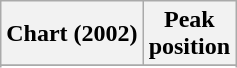<table class="wikitable sortable plainrowheaders">
<tr>
<th>Chart (2002)</th>
<th>Peak<br>position</th>
</tr>
<tr>
</tr>
<tr>
</tr>
<tr>
</tr>
<tr>
</tr>
</table>
